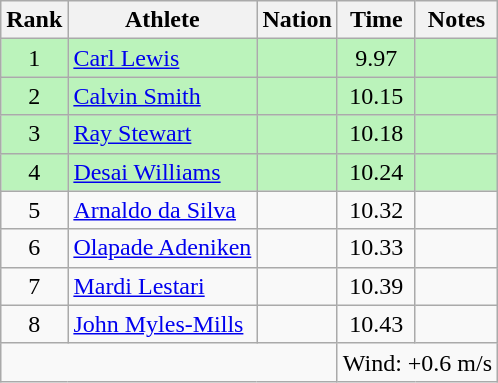<table class="wikitable sortable" style="text-align:center">
<tr>
<th>Rank</th>
<th>Athlete</th>
<th>Nation</th>
<th>Time</th>
<th>Notes</th>
</tr>
<tr style="background:#bbf3bb;">
<td>1</td>
<td align=left><a href='#'>Carl Lewis</a></td>
<td align=left></td>
<td>9.97</td>
<td></td>
</tr>
<tr style="background:#bbf3bb;">
<td>2</td>
<td align=left><a href='#'>Calvin Smith</a></td>
<td align=left></td>
<td>10.15</td>
<td></td>
</tr>
<tr style="background:#bbf3bb;">
<td>3</td>
<td align=left><a href='#'>Ray Stewart</a></td>
<td align=left></td>
<td>10.18</td>
<td></td>
</tr>
<tr style="background:#bbf3bb;">
<td>4</td>
<td align=left><a href='#'>Desai Williams</a></td>
<td align=left></td>
<td>10.24</td>
<td></td>
</tr>
<tr>
<td>5</td>
<td align=left><a href='#'>Arnaldo da Silva</a></td>
<td align=left></td>
<td>10.32</td>
<td></td>
</tr>
<tr>
<td>6</td>
<td align=left><a href='#'>Olapade Adeniken</a></td>
<td align=left></td>
<td>10.33</td>
<td></td>
</tr>
<tr>
<td>7</td>
<td align=left><a href='#'>Mardi Lestari</a></td>
<td align=left></td>
<td>10.39</td>
<td></td>
</tr>
<tr>
<td>8</td>
<td align=left><a href='#'>John Myles-Mills</a></td>
<td align=left></td>
<td>10.43</td>
<td></td>
</tr>
<tr class="sortbottom">
<td colspan=3></td>
<td colspan="3" style="text-align:left;">Wind: +0.6 m/s</td>
</tr>
</table>
